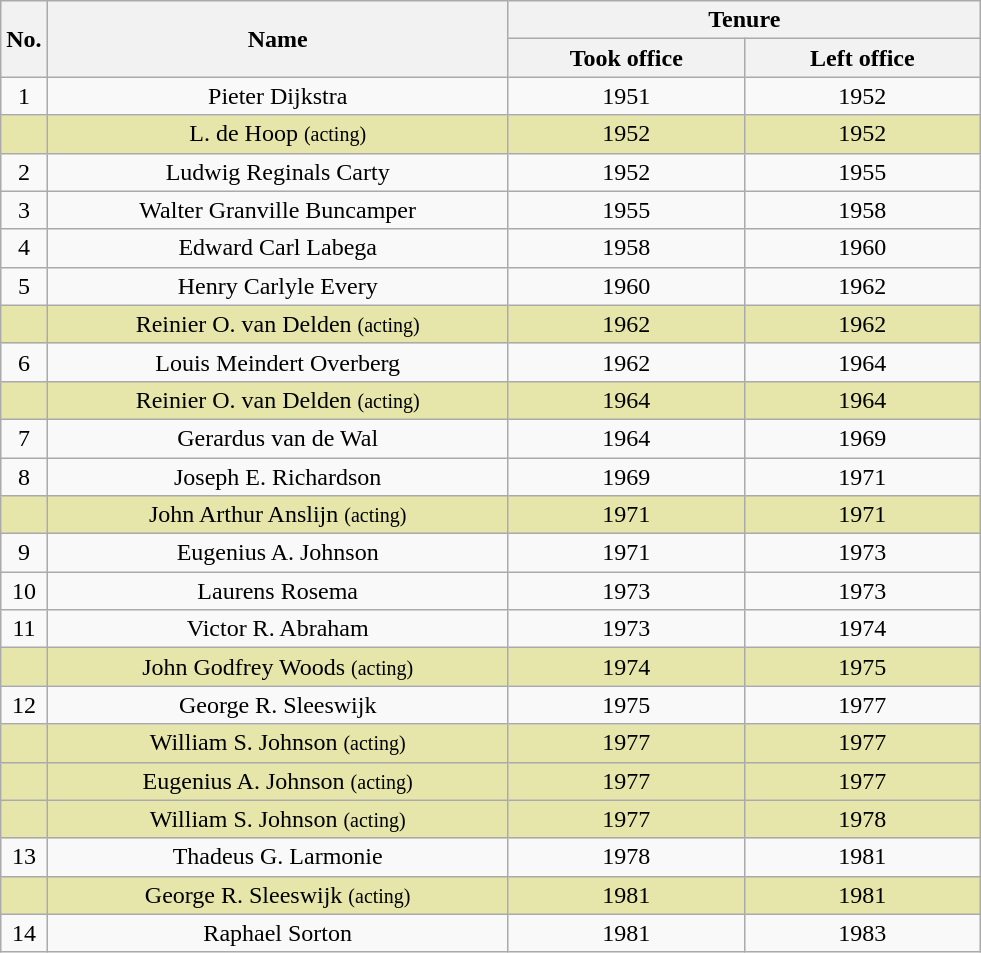<table class="wikitable" style="clear:right; text-align:center">
<tr>
<th scope="col" style="width:20px;" rowspan="2">No.</th>
<th scope="col" style="width:300px;" rowspan="2">Name</th>
<th scope="col" style="width:300px;" colspan="2">Tenure</th>
</tr>
<tr>
<th scope="col" style="width:150px;">Took office</th>
<th scope="col" style="width:150px;">Left office</th>
</tr>
<tr>
<td>1</td>
<td>Pieter Dijkstra</td>
<td>1951</td>
<td>1952</td>
</tr>
<tr>
<th style="background: #E6E6AA;"></th>
<td bgcolor=#E6E6AA>L. de Hoop <small>(acting)</small></td>
<td bgcolor=#E6E6AA>1952</td>
<td bgcolor=#E6E6AA>1952</td>
</tr>
<tr>
<td>2</td>
<td>Ludwig Reginals Carty</td>
<td>1952</td>
<td>1955</td>
</tr>
<tr>
<td>3</td>
<td>Walter Granville Buncamper</td>
<td>1955</td>
<td>1958</td>
</tr>
<tr>
<td>4</td>
<td>Edward Carl Labega</td>
<td>1958</td>
<td>1960</td>
</tr>
<tr>
<td>5</td>
<td>Henry Carlyle Every</td>
<td>1960</td>
<td>1962</td>
</tr>
<tr>
<th style="background: #E6E6AA;"></th>
<td bgcolor=#E6E6AA>Reinier O. van Delden <small>(acting)</small></td>
<td bgcolor=#E6E6AA>1962</td>
<td bgcolor=#E6E6AA>1962</td>
</tr>
<tr>
<td>6</td>
<td>Louis Meindert Overberg</td>
<td>1962</td>
<td>1964</td>
</tr>
<tr>
<th style="background: #E6E6AA;"></th>
<td bgcolor=#E6E6AA>Reinier O. van Delden <small>(acting)</small></td>
<td bgcolor=#E6E6AA>1964</td>
<td bgcolor=#E6E6AA>1964</td>
</tr>
<tr>
<td>7</td>
<td>Gerardus van de Wal</td>
<td>1964</td>
<td>1969</td>
</tr>
<tr>
<td>8</td>
<td>Joseph E. Richardson</td>
<td>1969</td>
<td>1971</td>
</tr>
<tr>
<th style="background: #E6E6AA;"></th>
<td bgcolor=#E6E6AA>John Arthur Anslijn <small>(acting)</small></td>
<td bgcolor=#E6E6AA>1971</td>
<td bgcolor=#E6E6AA>1971</td>
</tr>
<tr>
<td>9</td>
<td>Eugenius A. Johnson</td>
<td>1971</td>
<td>1973</td>
</tr>
<tr>
<td>10</td>
<td>Laurens Rosema</td>
<td>1973</td>
<td>1973</td>
</tr>
<tr>
<td>11</td>
<td>Victor R. Abraham</td>
<td>1973</td>
<td>1974</td>
</tr>
<tr>
<th style="background: #E6E6AA;"></th>
<td bgcolor=#E6E6AA>John Godfrey Woods <small>(acting)</small></td>
<td bgcolor=#E6E6AA>1974</td>
<td bgcolor=#E6E6AA>1975</td>
</tr>
<tr>
<td>12</td>
<td>George R. Sleeswijk</td>
<td>1975</td>
<td>1977</td>
</tr>
<tr>
<th style="background: #E6E6AA;"></th>
<td bgcolor=#E6E6AA>William S. Johnson <small>(acting)</small></td>
<td bgcolor=#E6E6AA>1977</td>
<td bgcolor=#E6E6AA>1977</td>
</tr>
<tr>
<th style="background: #E6E6AA;"></th>
<td bgcolor=#E6E6AA>Eugenius A. Johnson <small>(acting)</small></td>
<td bgcolor=#E6E6AA>1977</td>
<td bgcolor=#E6E6AA>1977</td>
</tr>
<tr>
<th style="background: #E6E6AA;"></th>
<td bgcolor=#E6E6AA>William S. Johnson <small>(acting)</small></td>
<td bgcolor=#E6E6AA>1977</td>
<td bgcolor=#E6E6AA>1978</td>
</tr>
<tr>
<td>13</td>
<td>Thadeus G. Larmonie</td>
<td>1978</td>
<td>1981</td>
</tr>
<tr>
<th style="background: #E6E6AA;"></th>
<td bgcolor=#E6E6AA>George R. Sleeswijk <small>(acting)</small></td>
<td bgcolor=#E6E6AA>1981</td>
<td bgcolor=#E6E6AA>1981</td>
</tr>
<tr>
<td>14</td>
<td>Raphael Sorton</td>
<td>1981</td>
<td>1983</td>
</tr>
</table>
